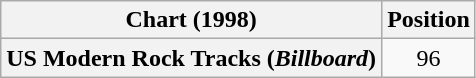<table class="wikitable plainrowheaders" style="text-align:center">
<tr>
<th>Chart (1998)</th>
<th>Position</th>
</tr>
<tr>
<th scope="row">US Modern Rock Tracks (<em>Billboard</em>)</th>
<td>96</td>
</tr>
</table>
